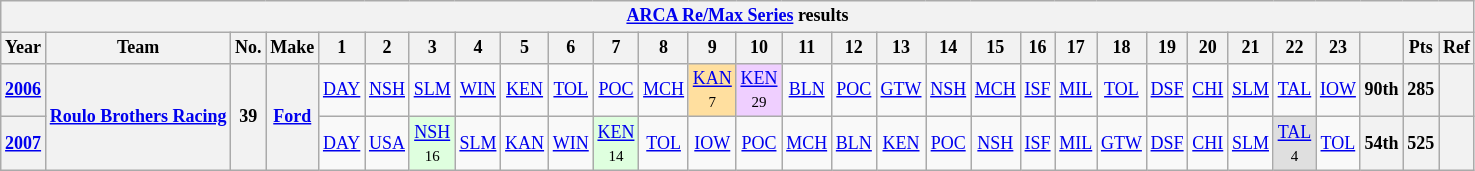<table class="wikitable" style="text-align:center; font-size:75%">
<tr>
<th colspan=45><a href='#'>ARCA Re/Max Series</a> results</th>
</tr>
<tr>
<th>Year</th>
<th>Team</th>
<th>No.</th>
<th>Make</th>
<th>1</th>
<th>2</th>
<th>3</th>
<th>4</th>
<th>5</th>
<th>6</th>
<th>7</th>
<th>8</th>
<th>9</th>
<th>10</th>
<th>11</th>
<th>12</th>
<th>13</th>
<th>14</th>
<th>15</th>
<th>16</th>
<th>17</th>
<th>18</th>
<th>19</th>
<th>20</th>
<th>21</th>
<th>22</th>
<th>23</th>
<th></th>
<th>Pts</th>
<th>Ref</th>
</tr>
<tr>
<th><a href='#'>2006</a></th>
<th rowspan=2><a href='#'>Roulo Brothers Racing</a></th>
<th rowspan=2>39</th>
<th rowspan=2><a href='#'>Ford</a></th>
<td><a href='#'>DAY</a></td>
<td><a href='#'>NSH</a></td>
<td><a href='#'>SLM</a></td>
<td><a href='#'>WIN</a></td>
<td><a href='#'>KEN</a></td>
<td><a href='#'>TOL</a></td>
<td><a href='#'>POC</a></td>
<td><a href='#'>MCH</a></td>
<td style="background:#FFDF9F;"><a href='#'>KAN</a><br><small>7</small></td>
<td style="background:#EFCFFF;"><a href='#'>KEN</a><br><small>29</small></td>
<td><a href='#'>BLN</a></td>
<td><a href='#'>POC</a></td>
<td><a href='#'>GTW</a></td>
<td><a href='#'>NSH</a></td>
<td><a href='#'>MCH</a></td>
<td><a href='#'>ISF</a></td>
<td><a href='#'>MIL</a></td>
<td><a href='#'>TOL</a></td>
<td><a href='#'>DSF</a></td>
<td><a href='#'>CHI</a></td>
<td><a href='#'>SLM</a></td>
<td><a href='#'>TAL</a></td>
<td><a href='#'>IOW</a></td>
<th>90th</th>
<th>285</th>
<th></th>
</tr>
<tr>
<th><a href='#'>2007</a></th>
<td><a href='#'>DAY</a></td>
<td><a href='#'>USA</a></td>
<td style="background:#DFFFDF;"><a href='#'>NSH</a><br><small>16</small></td>
<td><a href='#'>SLM</a></td>
<td><a href='#'>KAN</a></td>
<td><a href='#'>WIN</a></td>
<td style="background:#DFFFDF;"><a href='#'>KEN</a><br><small>14</small></td>
<td><a href='#'>TOL</a></td>
<td><a href='#'>IOW</a></td>
<td><a href='#'>POC</a></td>
<td><a href='#'>MCH</a></td>
<td><a href='#'>BLN</a></td>
<td><a href='#'>KEN</a></td>
<td><a href='#'>POC</a></td>
<td><a href='#'>NSH</a></td>
<td><a href='#'>ISF</a></td>
<td><a href='#'>MIL</a></td>
<td><a href='#'>GTW</a></td>
<td><a href='#'>DSF</a></td>
<td><a href='#'>CHI</a></td>
<td><a href='#'>SLM</a></td>
<td style="background:#DFDFDF;"><a href='#'>TAL</a><br><small>4</small></td>
<td><a href='#'>TOL</a></td>
<th>54th</th>
<th>525</th>
<th></th>
</tr>
</table>
